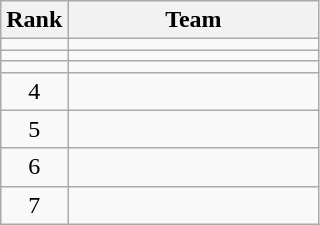<table class="wikitable" style="text-align: center">
<tr>
<th>Rank</th>
<th width=160px>Team</th>
</tr>
<tr>
<td></td>
<td align=left></td>
</tr>
<tr>
<td></td>
<td align=left></td>
</tr>
<tr>
<td></td>
<td align=left></td>
</tr>
<tr>
<td>4</td>
<td align=left></td>
</tr>
<tr>
<td>5</td>
<td align=left></td>
</tr>
<tr>
<td>6</td>
<td align=left></td>
</tr>
<tr>
<td>7</td>
<td align=left></td>
</tr>
</table>
